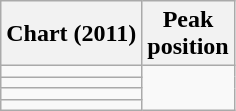<table class="wikitable sortable">
<tr>
<th align="left">Chart (2011)</th>
<th style="text-align:center;">Peak<br>position</th>
</tr>
<tr>
<td></td>
</tr>
<tr>
<td></td>
</tr>
<tr>
<td></td>
</tr>
<tr>
<td></td>
</tr>
</table>
